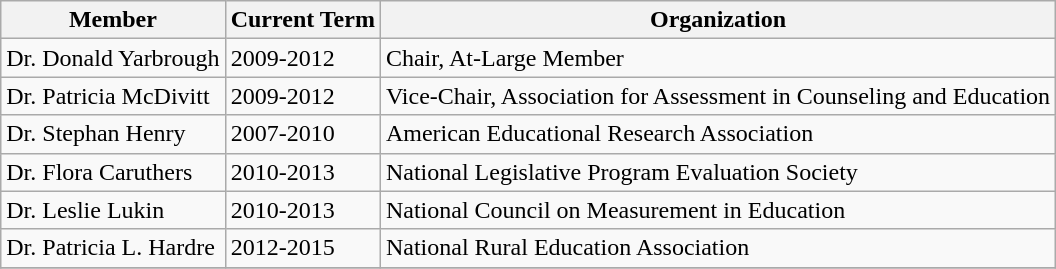<table class="wikitable">
<tr>
<th>Member</th>
<th>Current Term</th>
<th>Organization</th>
</tr>
<tr>
<td>Dr. Donald Yarbrough</td>
<td>2009-2012</td>
<td>Chair, At-Large Member</td>
</tr>
<tr>
<td>Dr. Patricia McDivitt</td>
<td>2009-2012</td>
<td>Vice-Chair, Association for Assessment in Counseling and Education</td>
</tr>
<tr>
<td>Dr. Stephan Henry</td>
<td>2007-2010</td>
<td>American Educational Research Association</td>
</tr>
<tr>
<td>Dr. Flora Caruthers</td>
<td>2010-2013</td>
<td>National Legislative Program Evaluation Society</td>
</tr>
<tr>
<td>Dr. Leslie Lukin</td>
<td>2010-2013</td>
<td>National Council on Measurement in Education</td>
</tr>
<tr>
<td>Dr. Patricia L. Hardre</td>
<td>2012-2015</td>
<td>National Rural Education Association</td>
</tr>
<tr>
</tr>
</table>
